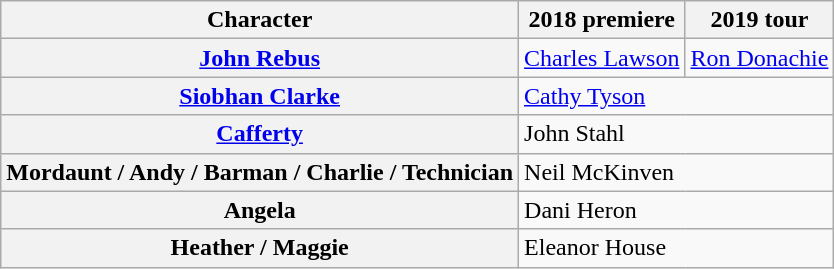<table class="wikitable">
<tr>
<th>Character</th>
<th>2018 premiere</th>
<th>2019 tour</th>
</tr>
<tr>
<th><a href='#'>John Rebus</a></th>
<td><a href='#'>Charles Lawson</a></td>
<td><a href='#'>Ron Donachie</a></td>
</tr>
<tr>
<th><a href='#'>Siobhan Clarke</a></th>
<td colspan="2"><a href='#'>Cathy Tyson</a></td>
</tr>
<tr>
<th><a href='#'>Cafferty</a></th>
<td colspan="2">John Stahl</td>
</tr>
<tr>
<th>Mordaunt / Andy / Barman / Charlie / Technician</th>
<td colspan="2">Neil McKinven</td>
</tr>
<tr>
<th>Angela</th>
<td colspan="2">Dani Heron</td>
</tr>
<tr>
<th>Heather / Maggie</th>
<td colspan="2">Eleanor House</td>
</tr>
</table>
